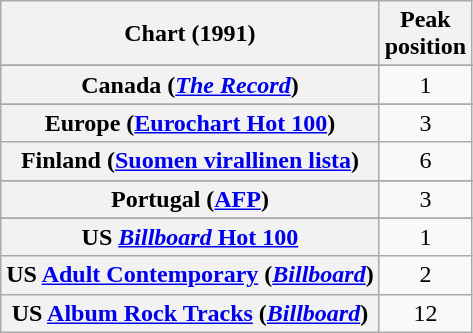<table class="wikitable sortable plainrowheaders" style="text-align:center">
<tr>
<th>Chart (1991)</th>
<th>Peak<br>position</th>
</tr>
<tr>
</tr>
<tr>
</tr>
<tr>
</tr>
<tr>
<th scope="row">Canada (<em><a href='#'>The Record</a></em>)</th>
<td>1</td>
</tr>
<tr>
</tr>
<tr>
</tr>
<tr>
<th scope="row">Europe (<a href='#'>Eurochart Hot 100</a>)</th>
<td>3</td>
</tr>
<tr>
<th scope="row">Finland (<a href='#'>Suomen virallinen lista</a>)</th>
<td>6</td>
</tr>
<tr>
</tr>
<tr>
</tr>
<tr>
</tr>
<tr>
</tr>
<tr>
</tr>
<tr>
</tr>
<tr>
</tr>
<tr>
<th scope="row">Portugal (<a href='#'>AFP</a>)</th>
<td>3</td>
</tr>
<tr>
</tr>
<tr>
</tr>
<tr>
</tr>
<tr>
<th scope="row">US <a href='#'><em>Billboard</em> Hot 100</a></th>
<td>1</td>
</tr>
<tr>
<th scope="row">US <a href='#'>Adult Contemporary</a> (<em><a href='#'>Billboard</a></em>)</th>
<td>2</td>
</tr>
<tr>
<th scope="row">US <a href='#'>Album Rock Tracks</a> (<em><a href='#'>Billboard</a></em>)</th>
<td>12</td>
</tr>
</table>
